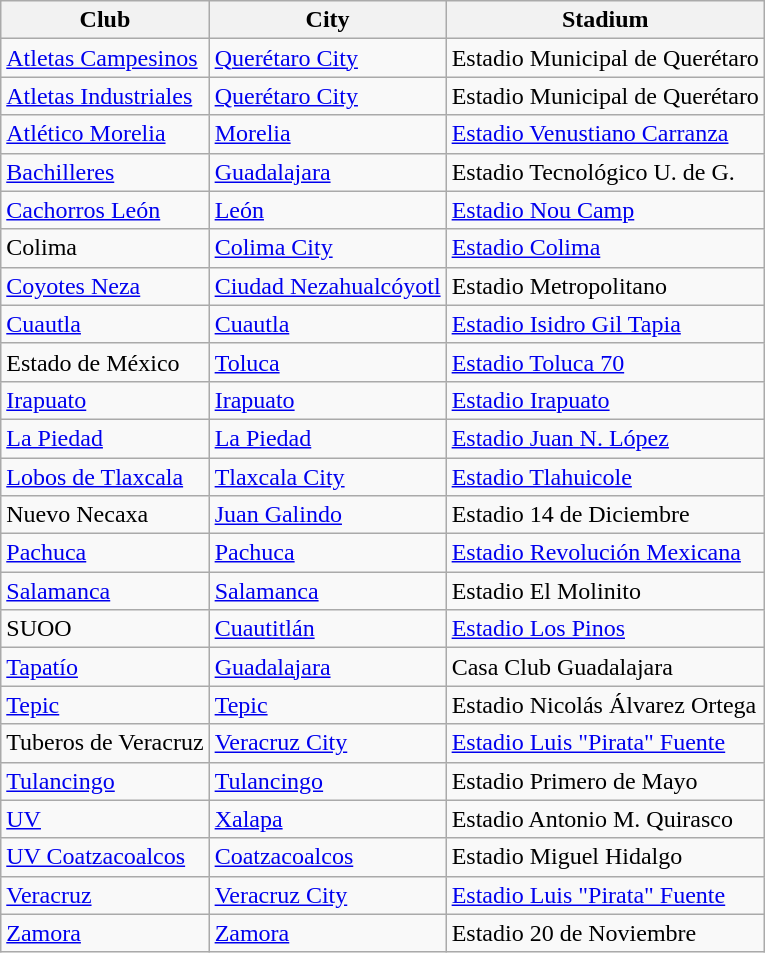<table class="wikitable sortable">
<tr>
<th>Club</th>
<th>City</th>
<th>Stadium</th>
</tr>
<tr>
<td><a href='#'>Atletas Campesinos</a></td>
<td><a href='#'>Querétaro City</a></td>
<td>Estadio Municipal de Querétaro</td>
</tr>
<tr>
<td><a href='#'>Atletas Industriales</a></td>
<td><a href='#'>Querétaro City</a></td>
<td>Estadio Municipal de Querétaro</td>
</tr>
<tr>
<td><a href='#'>Atlético Morelia</a></td>
<td><a href='#'>Morelia</a></td>
<td><a href='#'>Estadio Venustiano Carranza</a></td>
</tr>
<tr>
<td><a href='#'>Bachilleres</a></td>
<td><a href='#'>Guadalajara</a></td>
<td>Estadio Tecnológico U. de G.</td>
</tr>
<tr>
<td><a href='#'>Cachorros León</a></td>
<td><a href='#'>León</a></td>
<td><a href='#'>Estadio Nou Camp</a></td>
</tr>
<tr>
<td>Colima</td>
<td><a href='#'>Colima City</a></td>
<td><a href='#'>Estadio Colima</a></td>
</tr>
<tr>
<td><a href='#'>Coyotes Neza</a></td>
<td><a href='#'>Ciudad Nezahualcóyotl</a></td>
<td>Estadio Metropolitano</td>
</tr>
<tr>
<td><a href='#'>Cuautla</a></td>
<td><a href='#'>Cuautla</a></td>
<td><a href='#'>Estadio Isidro Gil Tapia</a></td>
</tr>
<tr>
<td>Estado de México</td>
<td><a href='#'>Toluca</a></td>
<td><a href='#'>Estadio Toluca 70</a></td>
</tr>
<tr>
<td><a href='#'>Irapuato</a></td>
<td><a href='#'>Irapuato</a></td>
<td><a href='#'>Estadio Irapuato</a></td>
</tr>
<tr>
<td><a href='#'>La Piedad</a></td>
<td><a href='#'>La Piedad</a></td>
<td><a href='#'>Estadio Juan N. López</a></td>
</tr>
<tr>
<td><a href='#'>Lobos de Tlaxcala</a></td>
<td><a href='#'>Tlaxcala City</a></td>
<td><a href='#'>Estadio Tlahuicole</a></td>
</tr>
<tr>
<td>Nuevo Necaxa</td>
<td><a href='#'>Juan Galindo</a></td>
<td>Estadio 14 de Diciembre</td>
</tr>
<tr>
<td><a href='#'>Pachuca</a></td>
<td><a href='#'>Pachuca</a></td>
<td><a href='#'>Estadio Revolución Mexicana</a></td>
</tr>
<tr>
<td><a href='#'>Salamanca</a></td>
<td><a href='#'>Salamanca</a></td>
<td>Estadio El Molinito</td>
</tr>
<tr>
<td>SUOO</td>
<td><a href='#'>Cuautitlán</a></td>
<td><a href='#'>Estadio Los Pinos</a></td>
</tr>
<tr>
<td><a href='#'>Tapatío</a></td>
<td><a href='#'>Guadalajara</a></td>
<td>Casa Club Guadalajara</td>
</tr>
<tr>
<td><a href='#'>Tepic</a></td>
<td><a href='#'>Tepic</a></td>
<td>Estadio Nicolás Álvarez Ortega</td>
</tr>
<tr>
<td>Tuberos de Veracruz</td>
<td><a href='#'>Veracruz City</a></td>
<td><a href='#'>Estadio Luis "Pirata" Fuente</a></td>
</tr>
<tr>
<td><a href='#'>Tulancingo</a></td>
<td><a href='#'>Tulancingo</a></td>
<td>Estadio Primero de Mayo</td>
</tr>
<tr>
<td><a href='#'>UV</a></td>
<td><a href='#'>Xalapa</a></td>
<td>Estadio Antonio M. Quirasco</td>
</tr>
<tr>
<td><a href='#'>UV Coatzacoalcos</a></td>
<td><a href='#'>Coatzacoalcos</a></td>
<td>Estadio Miguel Hidalgo</td>
</tr>
<tr>
<td><a href='#'>Veracruz</a></td>
<td><a href='#'>Veracruz City</a></td>
<td><a href='#'>Estadio Luis "Pirata" Fuente</a></td>
</tr>
<tr>
<td><a href='#'>Zamora</a></td>
<td><a href='#'>Zamora</a></td>
<td>Estadio 20 de Noviembre</td>
</tr>
</table>
